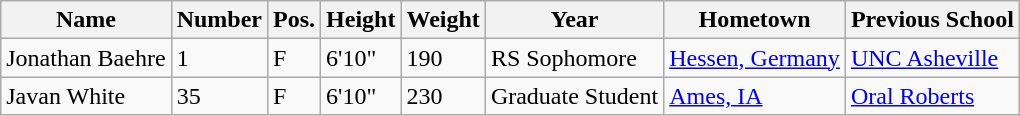<table class="wikitable sortable" border="1">
<tr>
<th>Name</th>
<th>Number</th>
<th>Pos.</th>
<th>Height</th>
<th>Weight</th>
<th>Year</th>
<th>Hometown</th>
<th class="unsortable">Previous School</th>
</tr>
<tr>
<td>Jonathan Baehre</td>
<td>1</td>
<td>F</td>
<td>6'10"</td>
<td>190</td>
<td>RS Sophomore</td>
<td><a href='#'>Hessen, Germany</a></td>
<td><a href='#'>UNC Asheville</a></td>
</tr>
<tr>
<td>Javan White</td>
<td>35</td>
<td>F</td>
<td>6'10"</td>
<td>230</td>
<td>Graduate Student</td>
<td><a href='#'>Ames, IA</a></td>
<td><a href='#'>Oral Roberts</a></td>
</tr>
</table>
